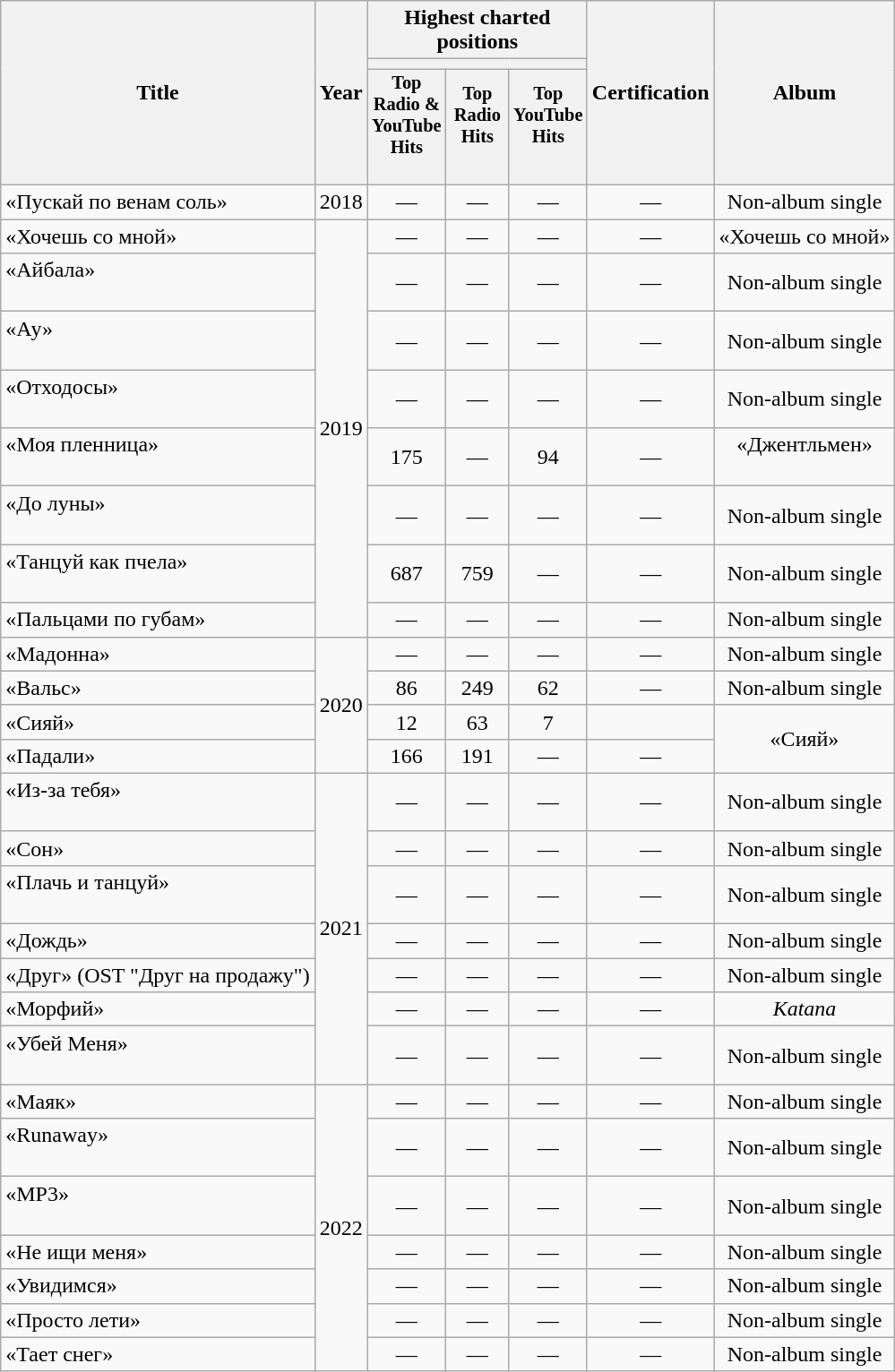<table class="wikitable" style="text-align:center">
<tr>
<th rowspan="3">Title</th>
<th rowspan="3">Year</th>
<th colspan="3">Highest charted positions</th>
<th rowspan="3">Certification</th>
<th rowspan="3">Album</th>
</tr>
<tr>
<th colspan="3"></th>
</tr>
<tr>
<th style="width:3em;font-size:85%;">Top Radio & YouTube Hits<br><br></th>
<th style="width:3em;font-size:85%;">Top Radio Hits<br><br></th>
<th style="width:3em;font-size:85%;">Top YouTube Hits<br><br></th>
</tr>
<tr>
<td align="left">«Пускай по венам соль»</td>
<td>2018</td>
<td>—</td>
<td>—</td>
<td>—</td>
<td>—</td>
<td>Non-album single</td>
</tr>
<tr>
<td align="left">«Хочешь со мной»</td>
<td rowspan="8">2019</td>
<td>—</td>
<td>—</td>
<td>—</td>
<td>—</td>
<td>«Хочешь со мной»</td>
</tr>
<tr>
<td align="left">«Айбала»<br><br></td>
<td>—</td>
<td>—</td>
<td>—</td>
<td>—</td>
<td>Non-album single</td>
</tr>
<tr>
<td align="left">«Ау»<br><br></td>
<td>—</td>
<td>—</td>
<td>—</td>
<td>—</td>
<td>Non-album single</td>
</tr>
<tr>
<td align="left">«Отходосы»<br><br></td>
<td>—</td>
<td>—</td>
<td>—</td>
<td>—</td>
<td>Non-album single</td>
</tr>
<tr>
<td align="left">«Моя пленница»<br><br></td>
<td>175</td>
<td>—</td>
<td>94</td>
<td>—</td>
<td>«Джентльмен»<br><br></td>
</tr>
<tr>
<td align="left">«До луны»<br><br></td>
<td>—</td>
<td>—</td>
<td>—</td>
<td>—</td>
<td>Non-album single</td>
</tr>
<tr>
<td align="left">«Танцуй как пчела»<br><br></td>
<td>687</td>
<td>759</td>
<td>—</td>
<td>—</td>
<td>Non-album single</td>
</tr>
<tr>
<td align="left">«Пальцами по губам»</td>
<td>—</td>
<td>—</td>
<td>—</td>
<td>—</td>
<td>Non-album single</td>
</tr>
<tr>
<td align="left">«Мадонна»</td>
<td rowspan="4">2020</td>
<td>—</td>
<td>—</td>
<td>—</td>
<td>—</td>
<td>Non-album single</td>
</tr>
<tr>
<td align="left">«Вальс»</td>
<td>86</td>
<td>249</td>
<td>62</td>
<td>—</td>
<td>Non-album single</td>
</tr>
<tr>
<td align="left">«Сияй»</td>
<td>12</td>
<td>63</td>
<td>7</td>
<td></td>
<td rowspan="2">«Сияй»</td>
</tr>
<tr>
<td align="left">«Падали»</td>
<td>166</td>
<td>191</td>
<td>—</td>
<td>—</td>
</tr>
<tr>
<td align="left">«Из-за тебя»<br><br></td>
<td rowspan="7">2021</td>
<td>—</td>
<td>—</td>
<td>—</td>
<td>—</td>
<td>Non-album single</td>
</tr>
<tr>
<td align="left">«Сон»</td>
<td>—</td>
<td>—</td>
<td>—</td>
<td>—</td>
<td>Non-album single</td>
</tr>
<tr>
<td align="left">«Плачь и танцуй»<br><br></td>
<td>—</td>
<td>—</td>
<td>—</td>
<td>—</td>
<td>Non-album single</td>
</tr>
<tr>
<td align="left">«Дождь»</td>
<td>—</td>
<td>—</td>
<td>—</td>
<td>—</td>
<td>Non-album single</td>
</tr>
<tr>
<td align="left">«Друг» (OST "Друг на продажу")</td>
<td>—</td>
<td>—</td>
<td>—</td>
<td>—</td>
<td>Non-album single</td>
</tr>
<tr>
<td align="left">«Морфий»</td>
<td>—</td>
<td>—</td>
<td>—</td>
<td>—</td>
<td><em>Katana</em></td>
</tr>
<tr>
<td align="left">«Убей Меня»<br><br></td>
<td>—</td>
<td>—</td>
<td>—</td>
<td>—</td>
<td>Non-album single</td>
</tr>
<tr>
<td align="left">«Маяк»</td>
<td rowspan="7">2022</td>
<td>—</td>
<td>—</td>
<td>—</td>
<td>—</td>
<td>Non-album single</td>
</tr>
<tr>
<td align="left">«Runaway»<br><br></td>
<td>—</td>
<td>—</td>
<td>—</td>
<td>—</td>
<td>Non-album single</td>
</tr>
<tr>
<td align="left">«MP3»<br><br></td>
<td>—</td>
<td>—</td>
<td>—</td>
<td>—</td>
<td>Non-album single</td>
</tr>
<tr>
<td align="left">«Не ищи меня»</td>
<td>—</td>
<td>—</td>
<td>—</td>
<td>—</td>
<td>Non-album single</td>
</tr>
<tr>
<td align="left">«Увидимся»</td>
<td>—</td>
<td>—</td>
<td>—</td>
<td>—</td>
<td>Non-album single</td>
</tr>
<tr>
<td align="left">«Просто лети»</td>
<td>—</td>
<td>—</td>
<td>—</td>
<td>—</td>
<td>Non-album single</td>
</tr>
<tr>
<td align="left">«Тает снег»</td>
<td>—</td>
<td>—</td>
<td>—</td>
<td>—</td>
<td>Non-album single</td>
</tr>
</table>
